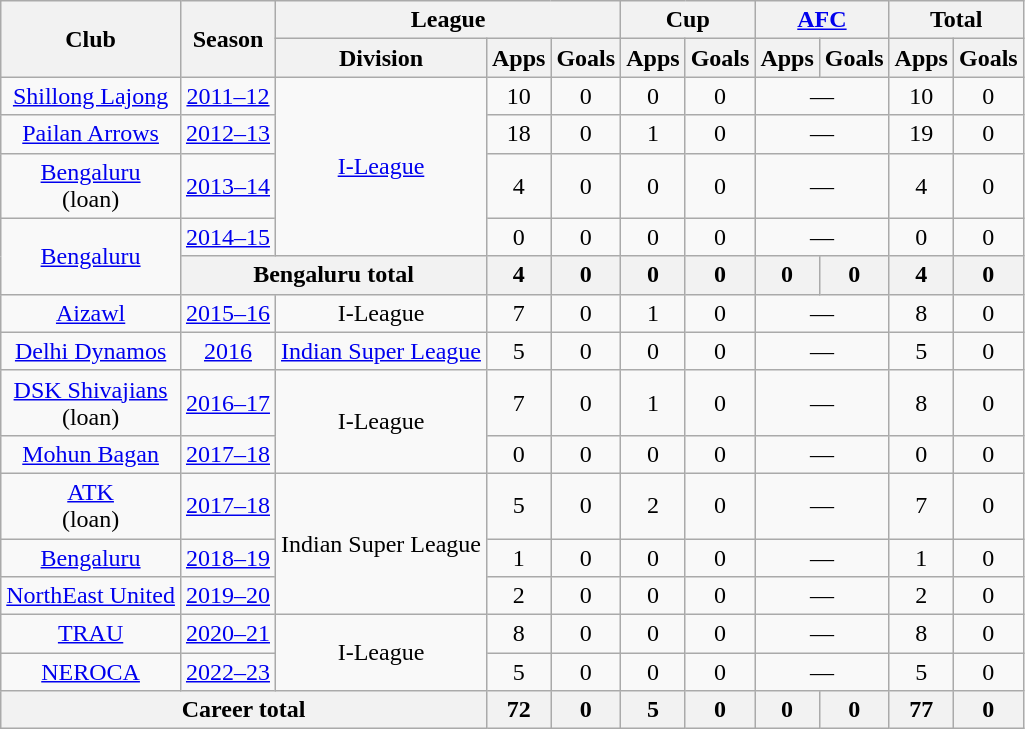<table class="wikitable" style="text-align: center;">
<tr>
<th rowspan="2">Club</th>
<th rowspan="2">Season</th>
<th colspan="3">League</th>
<th colspan="2">Cup</th>
<th colspan="2"><a href='#'>AFC</a></th>
<th colspan="2">Total</th>
</tr>
<tr>
<th>Division</th>
<th>Apps</th>
<th>Goals</th>
<th>Apps</th>
<th>Goals</th>
<th>Apps</th>
<th>Goals</th>
<th>Apps</th>
<th>Goals</th>
</tr>
<tr>
<td rowspan="1"><a href='#'>Shillong Lajong</a></td>
<td><a href='#'>2011–12</a></td>
<td rowspan="4"><a href='#'>I-League</a></td>
<td>10</td>
<td>0</td>
<td>0</td>
<td>0</td>
<td colspan="2">—</td>
<td>10</td>
<td>0</td>
</tr>
<tr>
<td rowspan="1"><a href='#'>Pailan Arrows</a></td>
<td><a href='#'>2012–13</a></td>
<td>18</td>
<td>0</td>
<td>1</td>
<td>0</td>
<td colspan="2">—</td>
<td>19</td>
<td>0</td>
</tr>
<tr>
<td rowspan="1"><a href='#'>Bengaluru</a> <br>(loan)</td>
<td><a href='#'>2013–14</a></td>
<td>4</td>
<td>0</td>
<td>0</td>
<td>0</td>
<td colspan="2">—</td>
<td>4</td>
<td>0</td>
</tr>
<tr>
<td rowspan="2"><a href='#'>Bengaluru</a></td>
<td><a href='#'>2014–15</a></td>
<td>0</td>
<td>0</td>
<td>0</td>
<td>0</td>
<td colspan="2">—</td>
<td>0</td>
<td>0</td>
</tr>
<tr>
<th colspan="2">Bengaluru total</th>
<th>4</th>
<th>0</th>
<th>0</th>
<th>0</th>
<th>0</th>
<th>0</th>
<th>4</th>
<th>0</th>
</tr>
<tr>
<td rowspan="1"><a href='#'>Aizawl</a></td>
<td><a href='#'>2015–16</a></td>
<td rowspan="1">I-League</td>
<td>7</td>
<td>0</td>
<td>1</td>
<td>0</td>
<td colspan="2">—</td>
<td>8</td>
<td>0</td>
</tr>
<tr>
<td rowspan="1"><a href='#'>Delhi Dynamos</a></td>
<td><a href='#'>2016</a></td>
<td rowspan="1"><a href='#'>Indian Super League</a></td>
<td>5</td>
<td>0</td>
<td>0</td>
<td>0</td>
<td colspan="2">—</td>
<td>5</td>
<td>0</td>
</tr>
<tr>
<td rowspan="1"><a href='#'>DSK Shivajians</a> <br>(loan)</td>
<td><a href='#'>2016–17</a></td>
<td rowspan="2">I-League</td>
<td>7</td>
<td>0</td>
<td>1</td>
<td>0</td>
<td colspan="2">—</td>
<td>8</td>
<td>0</td>
</tr>
<tr>
<td rowspan="1"><a href='#'>Mohun Bagan</a></td>
<td><a href='#'>2017–18</a></td>
<td>0</td>
<td>0</td>
<td>0</td>
<td>0</td>
<td colspan="2">—</td>
<td>0</td>
<td>0</td>
</tr>
<tr>
<td rowspan="1"><a href='#'>ATK</a> <br>(loan)</td>
<td><a href='#'>2017–18</a></td>
<td rowspan="3">Indian Super League</td>
<td>5</td>
<td>0</td>
<td>2</td>
<td>0</td>
<td colspan="2">—</td>
<td>7</td>
<td>0</td>
</tr>
<tr>
<td rowspan="1"><a href='#'>Bengaluru</a></td>
<td><a href='#'>2018–19</a></td>
<td>1</td>
<td>0</td>
<td>0</td>
<td>0</td>
<td colspan="2">—</td>
<td>1</td>
<td>0</td>
</tr>
<tr>
<td rowspan="1"><a href='#'>NorthEast United</a></td>
<td><a href='#'>2019–20</a></td>
<td>2</td>
<td>0</td>
<td>0</td>
<td>0</td>
<td colspan="2">—</td>
<td>2</td>
<td>0</td>
</tr>
<tr>
<td rowspan="1"><a href='#'>TRAU</a></td>
<td><a href='#'>2020–21</a></td>
<td rowspan="2">I-League</td>
<td>8</td>
<td>0</td>
<td>0</td>
<td>0</td>
<td colspan="2">—</td>
<td>8</td>
<td>0</td>
</tr>
<tr>
<td rowspan="1"><a href='#'>NEROCA</a></td>
<td><a href='#'>2022–23</a></td>
<td>5</td>
<td>0</td>
<td>0</td>
<td>0</td>
<td colspan="2">—</td>
<td>5</td>
<td>0</td>
</tr>
<tr>
<th colspan="3">Career total</th>
<th>72</th>
<th>0</th>
<th>5</th>
<th>0</th>
<th>0</th>
<th>0</th>
<th>77</th>
<th>0</th>
</tr>
</table>
